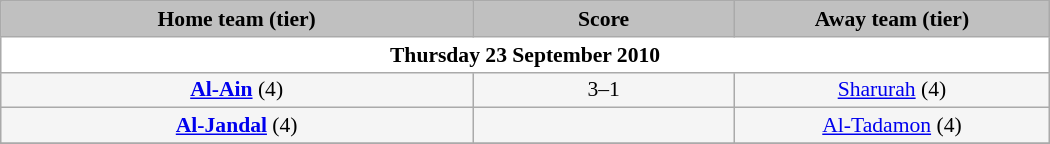<table class="wikitable" style="width: 700px; background:WhiteSmoke; text-align:center; font-size:90%">
<tr>
<td scope="col" style="width: 45%; background:silver;"><strong>Home team (tier)</strong></td>
<td scope="col" style="width: 25%; background:silver;"><strong>Score</strong></td>
<td scope="col" style="width: 45%; background:silver;"><strong>Away team (tier)</strong></td>
</tr>
<tr>
<td colspan="5" style= background:White><strong>Thursday 23 September 2010</strong></td>
</tr>
<tr>
<td><strong><a href='#'>Al-Ain</a></strong> (4)</td>
<td>3–1</td>
<td><a href='#'>Sharurah</a> (4)</td>
</tr>
<tr>
<td><strong><a href='#'>Al-Jandal</a></strong> (4)</td>
<td></td>
<td><a href='#'>Al-Tadamon</a> (4)</td>
</tr>
<tr>
</tr>
</table>
